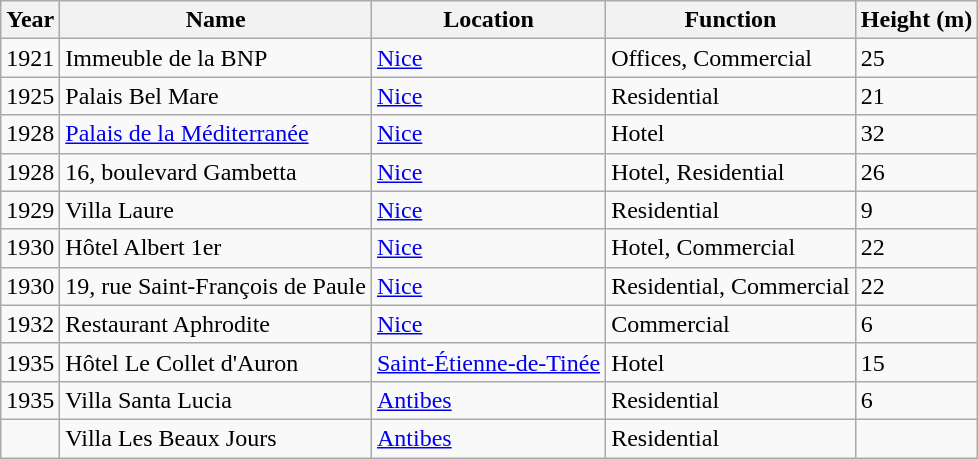<table class="wikitable sortable">
<tr>
<th>Year</th>
<th>Name</th>
<th>Location</th>
<th>Function</th>
<th>Height (m)</th>
</tr>
<tr>
<td>1921</td>
<td>Immeuble de la BNP</td>
<td><a href='#'>Nice</a></td>
<td>Offices, Commercial</td>
<td>25</td>
</tr>
<tr>
<td>1925</td>
<td>Palais Bel Mare</td>
<td><a href='#'>Nice</a></td>
<td>Residential</td>
<td>21</td>
</tr>
<tr>
<td>1928</td>
<td><a href='#'>Palais de la Méditerranée</a></td>
<td><a href='#'>Nice</a></td>
<td>Hotel</td>
<td>32</td>
</tr>
<tr>
<td>1928</td>
<td>16, boulevard Gambetta</td>
<td><a href='#'>Nice</a></td>
<td>Hotel, Residential</td>
<td>26</td>
</tr>
<tr>
<td>1929</td>
<td>Villa Laure</td>
<td><a href='#'>Nice</a></td>
<td>Residential</td>
<td>9</td>
</tr>
<tr>
<td>1930</td>
<td>Hôtel Albert 1er</td>
<td><a href='#'>Nice</a></td>
<td>Hotel, Commercial</td>
<td>22</td>
</tr>
<tr>
<td>1930</td>
<td>19, rue Saint-François de Paule</td>
<td><a href='#'>Nice</a></td>
<td>Residential, Commercial</td>
<td>22</td>
</tr>
<tr>
<td>1932</td>
<td>Restaurant Aphrodite</td>
<td><a href='#'>Nice</a></td>
<td>Commercial</td>
<td>6</td>
</tr>
<tr>
<td>1935</td>
<td>Hôtel Le Collet d'Auron</td>
<td><a href='#'>Saint-Étienne-de-Tinée</a></td>
<td>Hotel</td>
<td>15</td>
</tr>
<tr>
<td>1935</td>
<td>Villa Santa Lucia</td>
<td><a href='#'>Antibes</a></td>
<td>Residential</td>
<td>6</td>
</tr>
<tr>
<td></td>
<td>Villa Les Beaux Jours</td>
<td><a href='#'>Antibes</a></td>
<td>Residential</td>
<td></td>
</tr>
</table>
